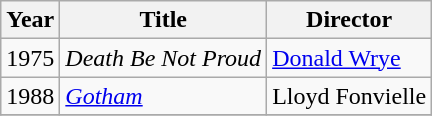<table class="wikitable">
<tr>
<th>Year</th>
<th>Title</th>
<th>Director</th>
</tr>
<tr>
<td>1975</td>
<td><em>Death Be Not Proud</em></td>
<td><a href='#'>Donald Wrye</a></td>
</tr>
<tr>
<td>1988</td>
<td><em><a href='#'>Gotham</a></em></td>
<td>Lloyd Fonvielle</td>
</tr>
<tr>
</tr>
</table>
